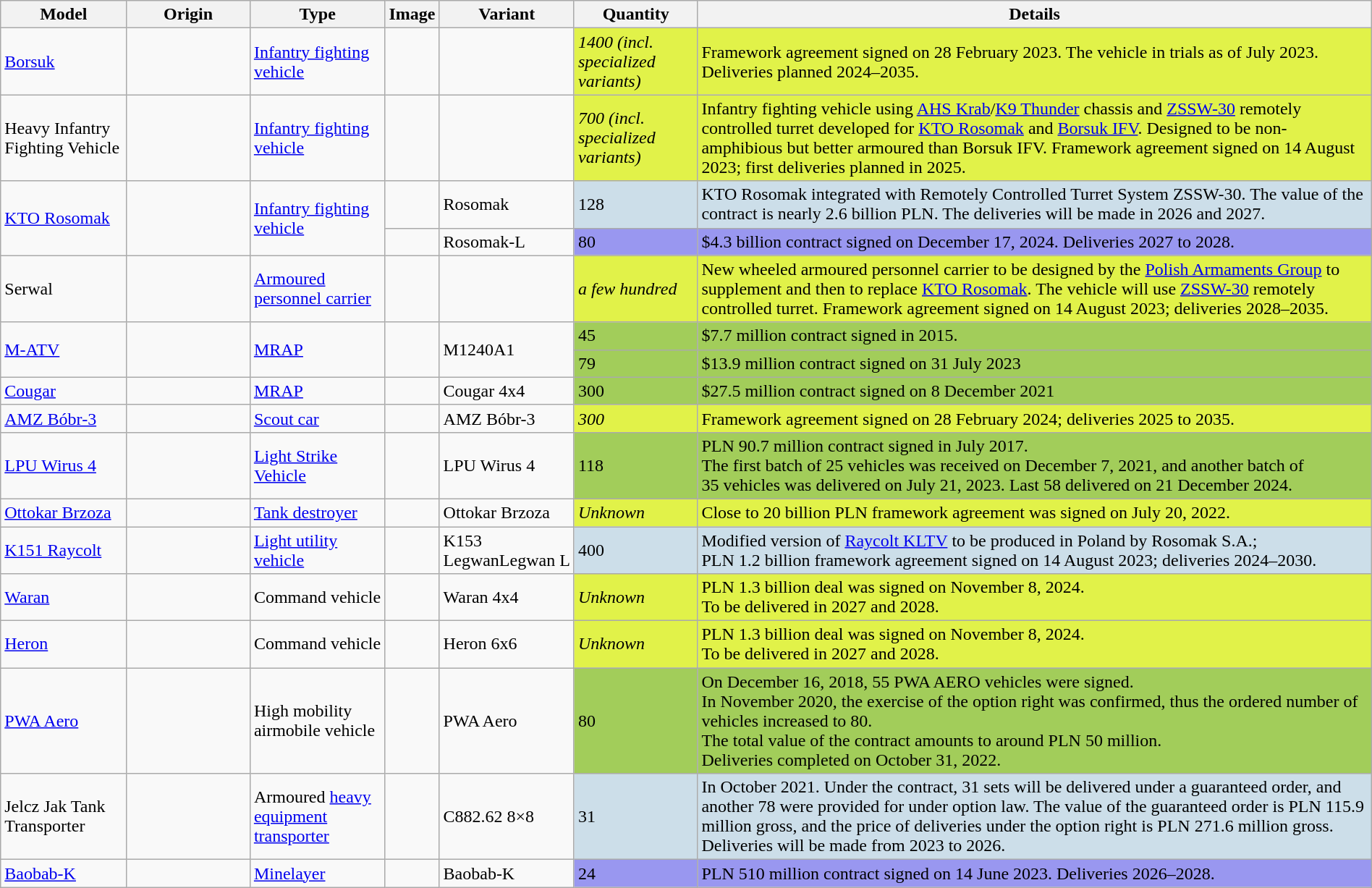<table class="wikitable" width="100%">
<tr>
<th>Model</th>
<th width="9%">Origin</th>
<th>Type</th>
<th>Image</th>
<th>Variant</th>
<th>Quantity</th>
<th>Details</th>
</tr>
<tr>
<td><a href='#'>Borsuk</a></td>
<td></td>
<td><a href='#'>Infantry fighting vehicle</a></td>
<td></td>
<td></td>
<td style="background:#e1f249"><em>1400 (incl. specialized variants)</em></td>
<td style="background:#e1f249">Framework agreement signed on 28 February 2023. The vehicle in trials as of July 2023. Deliveries planned 2024–2035.</td>
</tr>
<tr>
<td>Heavy Infantry Fighting Vehicle</td>
<td></td>
<td><a href='#'>Infantry fighting vehicle</a></td>
<td></td>
<td></td>
<td style="background:#e1f249"><em>700 (incl. specialized variants)</em></td>
<td style="background:#e1f249">Infantry fighting vehicle using <a href='#'>AHS Krab</a>/<a href='#'>K9 Thunder</a> chassis and <a href='#'>ZSSW-30</a> remotely controlled turret developed for <a href='#'>KTO Rosomak</a> and <a href='#'>Borsuk IFV</a>. Designed to be non-amphibious but better armoured than Borsuk IFV. Framework agreement signed on 14 August 2023; first deliveries planned in 2025.</td>
</tr>
<tr>
<td rowspan=2><a href='#'>KTO Rosomak</a></td>
<td rowspan=2></td>
<td rowspan=2><a href='#'>Infantry fighting vehicle</a></td>
<td></td>
<td>Rosomak</td>
<td style="background:#ccdee9">128</td>
<td style="background:#ccdee9">KTO Rosomak integrated with Remotely Controlled Turret System ZSSW-30. The value of the contract is nearly 2.6 billion PLN. The deliveries will be made in 2026 and 2027.</td>
</tr>
<tr>
<td></td>
<td>Rosomak-L</td>
<td style="background:#9997f0">80</td>
<td style="background:#9997f0">$4.3 billion contract signed on December 17, 2024. Deliveries 2027 to 2028.</td>
</tr>
<tr>
<td>Serwal</td>
<td></td>
<td><a href='#'>Armoured personnel carrier</a></td>
<td></td>
<td></td>
<td style="background:#e1f249"><em>a few hundred</em></td>
<td style="background:#e1f249">New wheeled armoured personnel carrier to be designed by the <a href='#'>Polish Armaments Group</a> to supplement and then to replace <a href='#'>KTO Rosomak</a>. The vehicle will use <a href='#'>ZSSW-30</a> remotely controlled turret. Framework agreement signed on 14 August 2023; deliveries 2028–2035.</td>
</tr>
<tr>
<td rowspan=2><a href='#'>M-ATV</a></td>
<td rowspan=2></td>
<td rowspan=2><a href='#'>MRAP</a></td>
<td rowspan=2></td>
<td rowspan=2>M1240A1</td>
<td style="background:#a2cd5a">45</td>
<td style="background:#a2cd5a">$7.7 million contract signed in 2015.</td>
</tr>
<tr>
<td style="background:#a2cd5a">79</td>
<td style="background:#a2cd5a">$13.9 million contract signed on 31 July 2023</td>
</tr>
<tr>
<td><a href='#'>Cougar</a></td>
<td></td>
<td><a href='#'>MRAP</a></td>
<td></td>
<td>Cougar 4x4</td>
<td style="background:#a2cd5a">300</td>
<td style="background:#a2cd5a">$27.5 million contract signed on 8 December 2021</td>
</tr>
<tr>
<td><a href='#'>AMZ Bóbr-3</a></td>
<td></td>
<td><a href='#'>Scout car</a></td>
<td></td>
<td>AMZ Bóbr-3</td>
<td style="background:#e1f249"><em>300</em></td>
<td style="background:#e1f249">Framework agreement signed on 28 February 2024; deliveries 2025 to 2035.</td>
</tr>
<tr>
<td><a href='#'>LPU Wirus 4</a></td>
<td></td>
<td><a href='#'>Light Strike Vehicle</a></td>
<td></td>
<td>LPU Wirus 4</td>
<td style="background:#a2cd5a">118</td>
<td style="background:#a2cd5a">PLN 90.7 million contract signed in July 2017.<br>The first batch of 25 vehicles was received on December 7, 2021, and another batch of 35 vehicles was delivered on July 21, 2023. Last 58 delivered on 21 December 2024.</td>
</tr>
<tr>
<td><a href='#'>Ottokar Brzoza</a></td>
<td><br></td>
<td><a href='#'>Tank destroyer</a></td>
<td></td>
<td>Ottokar Brzoza</td>
<td style="background:#e1f249"><em>Unknown</em></td>
<td style="background:#e1f249">Close to 20 billion PLN framework agreement was signed on July 20, 2022.</td>
</tr>
<tr>
<td><a href='#'>K151 Raycolt</a></td>
<td></td>
<td><a href='#'>Light utility vehicle</a></td>
<td></td>
<td>K153 LegwanLegwan L</td>
<td style="background:#ccdee9">400</td>
<td style="background:#ccdee9">Modified version of <a href='#'>Raycolt KLTV</a> to be produced in Poland by Rosomak S.A.; PLN 1.2 billion framework agreement signed on 14 August 2023; deliveries 2024–2030.</td>
</tr>
<tr>
<td><a href='#'>Waran</a></td>
<td><small> </small></td>
<td>Command vehicle</td>
<td></td>
<td>Waran 4x4</td>
<td style="background:#e1f249"><em>Unknown</em></td>
<td style="background:#e1f249">PLN 1.3 billion deal was signed on November 8, 2024.<br>To be delivered in 2027 and 2028.</td>
</tr>
<tr>
<td><a href='#'>Heron</a></td>
<td><small> </small></td>
<td>Command vehicle</td>
<td></td>
<td>Heron 6x6</td>
<td style="background:#e1f249"><em>Unknown</em></td>
<td style="background:#e1f249">PLN 1.3 billion deal was signed on November 8, 2024.<br>To be delivered in 2027 and 2028.</td>
</tr>
<tr>
<td><a href='#'>PWA Aero</a></td>
<td></td>
<td>High mobility airmobile vehicle</td>
<td></td>
<td>PWA Aero</td>
<td style="background:#a2cd5a">80</td>
<td style="background:#a2cd5a">On December 16, 2018, 55 PWA AERO vehicles  were signed.<br>In November 2020, the exercise of the option right was confirmed, thus the ordered number of vehicles increased to 80.<br>The total value of the contract amounts to around PLN 50 million.<br>Deliveries completed on October 31, 2022.</td>
</tr>
<tr>
<td>Jelcz Jak Tank Transporter</td>
<td></td>
<td>Armoured <a href='#'>heavy equipment transporter</a></td>
<td></td>
<td>C882.62 8×8</td>
<td style="background:#ccdee9">31</td>
<td style="background:#ccdee9">In October 2021. Under the contract, 31 sets will be delivered under a guaranteed order, and another 78 were provided for under option law. The value of the guaranteed order is PLN 115.9 million gross, and the price of deliveries under the option right is PLN 271.6 million gross. Deliveries will be made from 2023 to 2026.</td>
</tr>
<tr>
<td><a href='#'>Baobab-K</a></td>
<td></td>
<td><a href='#'>Minelayer</a></td>
<td></td>
<td>Baobab-K</td>
<td style="background:#9997f0">24</td>
<td style="background:#9997f0">PLN 510 million contract signed on 14 June 2023. Deliveries 2026–2028.</td>
</tr>
</table>
